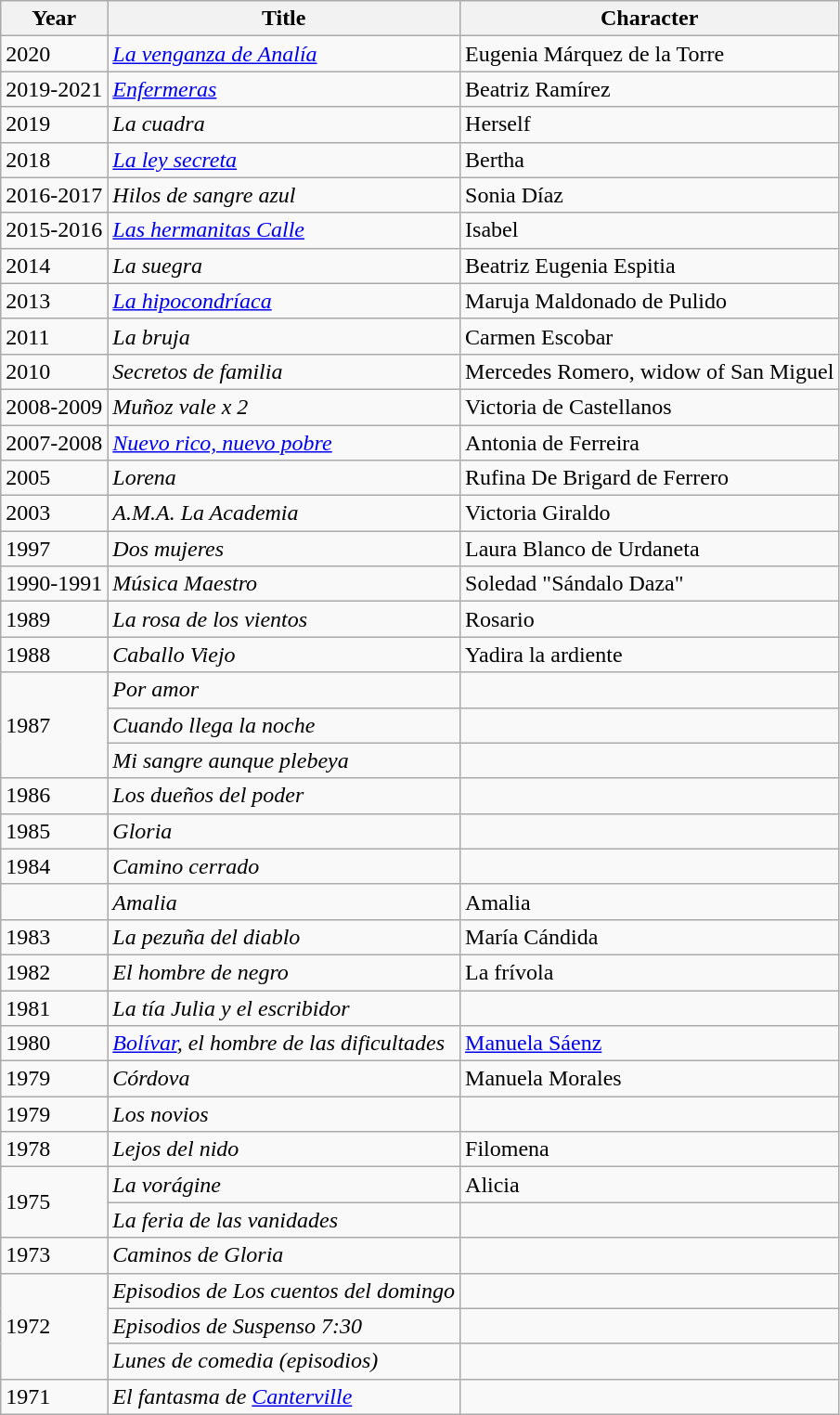<table class="wikitable">
<tr>
<th>Year</th>
<th>Title</th>
<th>Character</th>
</tr>
<tr>
<td>2020</td>
<td><em><a href='#'>La venganza de Analía</a></em></td>
<td>Eugenia Márquez de la Torre</td>
</tr>
<tr>
<td>2019-2021</td>
<td><em><a href='#'>Enfermeras</a></em></td>
<td>Beatriz Ramírez</td>
</tr>
<tr>
<td>2019</td>
<td><em>La cuadra</em></td>
<td>Herself</td>
</tr>
<tr>
<td>2018</td>
<td><em><a href='#'>La ley secreta</a></em></td>
<td>Bertha</td>
</tr>
<tr>
<td>2016-2017</td>
<td><em>Hilos de sangre azul</em></td>
<td>Sonia Díaz</td>
</tr>
<tr>
<td>2015-2016</td>
<td><em><a href='#'>Las hermanitas Calle</a></em></td>
<td>Isabel</td>
</tr>
<tr>
<td>2014</td>
<td><em>La suegra</em></td>
<td>Beatriz Eugenia Espitia</td>
</tr>
<tr>
<td>2013</td>
<td><em><a href='#'>La hipocondríaca</a></em></td>
<td>Maruja Maldonado de Pulido</td>
</tr>
<tr>
<td>2011</td>
<td><em>La bruja</em></td>
<td>Carmen Escobar</td>
</tr>
<tr>
<td>2010</td>
<td><em>Secretos de familia</em></td>
<td>Mercedes Romero, widow of San Miguel</td>
</tr>
<tr>
<td>2008-2009</td>
<td><em>Muñoz vale x 2</em></td>
<td>Victoria de Castellanos</td>
</tr>
<tr>
<td>2007-2008</td>
<td><em><a href='#'>Nuevo rico, nuevo pobre</a></em></td>
<td>Antonia de Ferreira</td>
</tr>
<tr>
<td>2005</td>
<td><em>Lorena</em></td>
<td>Rufina De Brigard de Ferrero</td>
</tr>
<tr>
<td>2003</td>
<td><em>A.M.A. La Academia</em></td>
<td>Victoria Giraldo</td>
</tr>
<tr>
<td>1997</td>
<td><em>Dos mujeres</em></td>
<td>Laura Blanco de Urdaneta</td>
</tr>
<tr>
<td>1990-1991</td>
<td><em>Música Maestro</em></td>
<td>Soledad "Sándalo Daza"</td>
</tr>
<tr>
<td>1989</td>
<td><em>La rosa de los vientos</em></td>
<td>Rosario</td>
</tr>
<tr>
<td>1988</td>
<td><em>Caballo Viejo</em></td>
<td>Yadira la ardiente</td>
</tr>
<tr>
<td rowspan="3">1987</td>
<td><em>Por amor</em></td>
<td></td>
</tr>
<tr>
<td><em>Cuando llega la noche</em></td>
<td></td>
</tr>
<tr>
<td><em>Mi sangre aunque plebeya</em></td>
<td></td>
</tr>
<tr>
<td>1986</td>
<td><em>Los dueños del poder</em></td>
<td></td>
</tr>
<tr>
<td>1985</td>
<td><em>Gloria</em></td>
<td></td>
</tr>
<tr>
<td>1984</td>
<td><em>Camino cerrado</em></td>
<td></td>
</tr>
<tr>
<td></td>
<td><em>Amalia</em></td>
<td>Amalia</td>
</tr>
<tr>
<td>1983</td>
<td><em>La pezuña del diablo</em></td>
<td>María Cándida</td>
</tr>
<tr>
<td>1982</td>
<td><em>El hombre de negro</em></td>
<td>La frívola</td>
</tr>
<tr>
<td>1981</td>
<td><em>La tía Julia y el escribidor</em></td>
<td></td>
</tr>
<tr>
<td>1980</td>
<td><em><a href='#'>Bolívar</a>, el hombre de las dificultades</em></td>
<td><a href='#'>Manuela Sáenz</a></td>
</tr>
<tr>
<td>1979</td>
<td><em>Córdova</em></td>
<td>Manuela Morales</td>
</tr>
<tr>
<td>1979</td>
<td><em>Los novios</em></td>
<td></td>
</tr>
<tr>
<td>1978</td>
<td><em>Lejos del nido</em></td>
<td>Filomena</td>
</tr>
<tr>
<td rowspan="2">1975</td>
<td><em>La vorágine</em></td>
<td>Alicia</td>
</tr>
<tr>
<td><em>La feria de las vanidades</em></td>
<td></td>
</tr>
<tr>
<td>1973</td>
<td><em>Caminos de Gloria</em></td>
<td></td>
</tr>
<tr>
<td rowspan="3">1972</td>
<td><em>Episodios de Los cuentos del domingo</em></td>
<td></td>
</tr>
<tr>
<td><em>Episodios de Suspenso 7:30</em></td>
<td></td>
</tr>
<tr>
<td><em>Lunes de comedia (episodios)</em></td>
<td></td>
</tr>
<tr>
<td>1971</td>
<td><em>El fantasma de <a href='#'>Canterville</a></em></td>
<td></td>
</tr>
</table>
